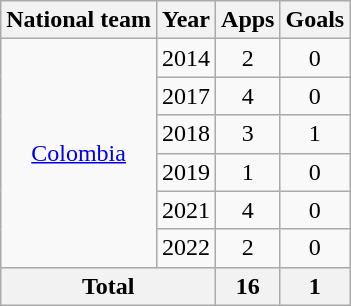<table class="wikitable" style="text-align:center">
<tr>
<th>National team</th>
<th>Year</th>
<th>Apps</th>
<th>Goals</th>
</tr>
<tr>
<td rowspan="6"><a href='#'>Colombia</a></td>
<td>2014</td>
<td>2</td>
<td>0</td>
</tr>
<tr>
<td>2017</td>
<td>4</td>
<td>0</td>
</tr>
<tr>
<td>2018</td>
<td>3</td>
<td>1</td>
</tr>
<tr>
<td>2019</td>
<td>1</td>
<td>0</td>
</tr>
<tr>
<td>2021</td>
<td>4</td>
<td>0</td>
</tr>
<tr>
<td>2022</td>
<td>2</td>
<td>0</td>
</tr>
<tr>
<th colspan="2">Total</th>
<th>16</th>
<th>1</th>
</tr>
</table>
